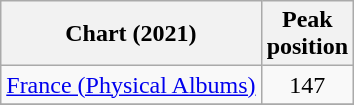<table class="wikitable sortable plainrowheaders">
<tr>
<th scope="col">Chart (2021)</th>
<th scope="col">Peak<br>position</th>
</tr>
<tr>
<td align="left"><a href='#'>France (Physical Albums)</a></td>
<td align="center">147</td>
</tr>
<tr>
</tr>
</table>
